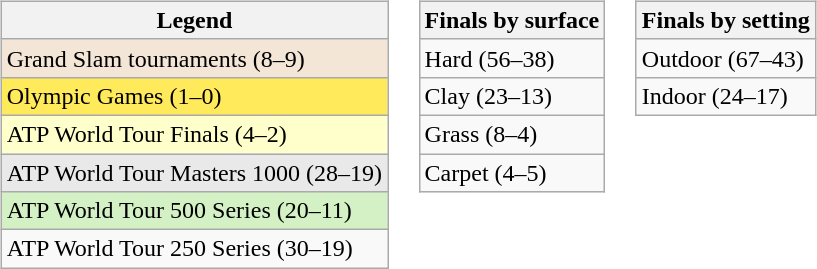<table>
<tr valign=top>
<td><br><table class=wikitable>
<tr>
<th>Legend</th>
</tr>
<tr style=background:#f3e6d7>
<td>Grand Slam tournaments (8–9)</td>
</tr>
<tr style=background:#ffea5c>
<td>Olympic Games (1–0)</td>
</tr>
<tr style=background:#ffffcc>
<td>ATP World Tour Finals (4–2)</td>
</tr>
<tr style=background:#e9e9e9>
<td>ATP World Tour Masters 1000 (28–19)</td>
</tr>
<tr style=background:#d4f1c5>
<td>ATP World Tour 500 Series (20–11)</td>
</tr>
<tr>
<td>ATP World Tour 250 Series (30–19)</td>
</tr>
</table>
</td>
<td><br><table class=wikitable>
<tr>
<th>Finals by surface</th>
</tr>
<tr>
<td>Hard (56–38)</td>
</tr>
<tr>
<td>Clay (23–13)</td>
</tr>
<tr>
<td>Grass (8–4)</td>
</tr>
<tr>
<td>Carpet (4–5)</td>
</tr>
</table>
</td>
<td><br><table class=wikitable>
<tr>
<th>Finals by setting</th>
</tr>
<tr>
<td>Outdoor (67–43)</td>
</tr>
<tr>
<td>Indoor (24–17)</td>
</tr>
</table>
</td>
</tr>
</table>
